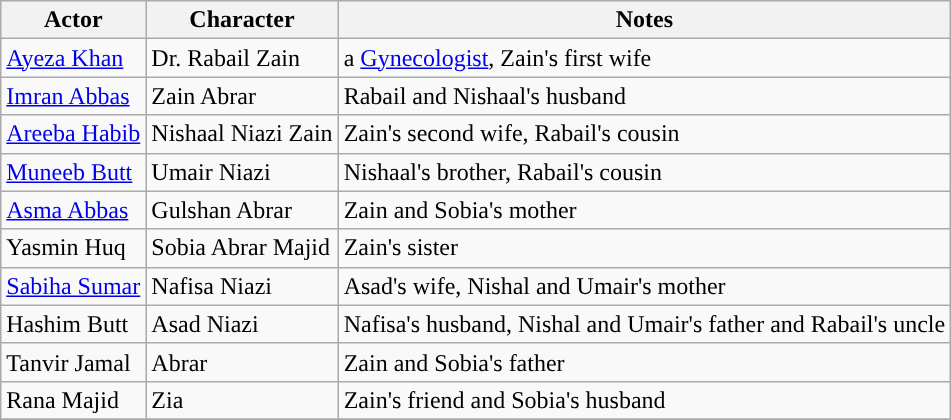<table class="wikitable">
<tr>
<th>Actor</th>
<th>Character</th>
<th>Notes</th>
</tr>
<tr>
<td><a href='#'>Ayeza Khan</a></td>
<td>Dr. Rabail Zain</td>
<td>a <a href='#'>Gynecologist</a>, Zain's first wife</td>
</tr>
<tr>
<td><a href='#'>Imran Abbas</a></td>
<td>Zain Abrar</td>
<td>Rabail and Nishaal's husband</td>
</tr>
<tr>
<td><a href='#'>Areeba Habib</a></td>
<td>Nishaal Niazi Zain</td>
<td>Zain's second wife, Rabail's cousin</td>
</tr>
<tr>
<td><a href='#'>Muneeb Butt</a></td>
<td>Umair Niazi</td>
<td>Nishaal's brother, Rabail's cousin</td>
</tr>
<tr>
<td><a href='#'>Asma Abbas</a></td>
<td>Gulshan Abrar</td>
<td>Zain and Sobia's mother</td>
</tr>
<tr>
<td>Yasmin Huq</td>
<td>Sobia Abrar Majid</td>
<td>Zain's sister</td>
</tr>
<tr>
<td><a href='#'>Sabiha Sumar</a></td>
<td>Nafisa Niazi</td>
<td>Asad's wife, Nishal and Umair's mother</td>
</tr>
<tr>
<td>Hashim Butt</td>
<td>Asad Niazi</td>
<td>Nafisa's husband, Nishal and Umair's father and Rabail's uncle</td>
</tr>
<tr>
<td>Tanvir Jamal</td>
<td>Abrar</td>
<td>Zain and Sobia's father</td>
</tr>
<tr>
<td>Rana Majid</td>
<td>Zia</td>
<td>Zain's friend and Sobia's husband</td>
</tr>
<tr>
</tr>
</table>
